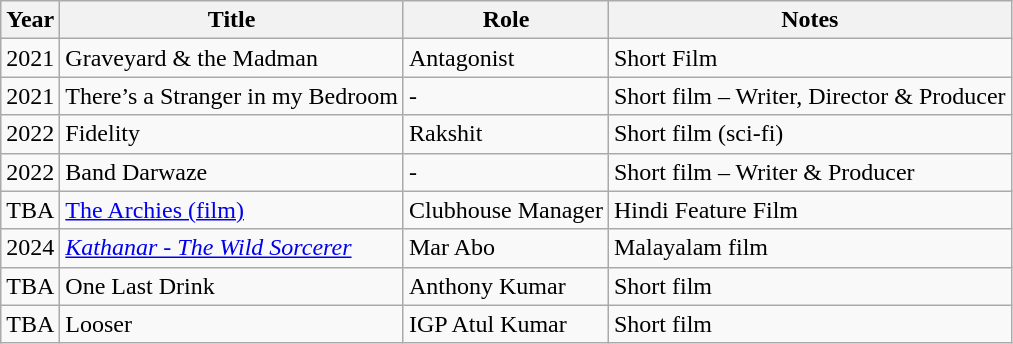<table class="wikitable sortable">
<tr>
<th>Year</th>
<th>Title</th>
<th>Role</th>
<th>Notes</th>
</tr>
<tr>
<td>2021</td>
<td>Graveyard & the Madman</td>
<td>Antagonist</td>
<td>Short Film</td>
</tr>
<tr>
<td>2021</td>
<td>There’s a Stranger in my Bedroom</td>
<td>-</td>
<td>Short film – Writer, Director & Producer</td>
</tr>
<tr>
<td>2022</td>
<td>Fidelity</td>
<td>Rakshit</td>
<td>Short film (sci-fi)</td>
</tr>
<tr>
<td>2022</td>
<td>Band Darwaze</td>
<td>-</td>
<td>Short film – Writer & Producer</td>
</tr>
<tr>
<td>TBA</td>
<td><a href='#'>The Archies (film)</a></td>
<td>Clubhouse Manager</td>
<td>Hindi Feature Film</td>
</tr>
<tr>
<td>2024</td>
<td><em><a href='#'>Kathanar - The Wild Sorcerer</a></em></td>
<td>Mar Abo</td>
<td>Malayalam film</td>
</tr>
<tr>
<td>TBA</td>
<td>One Last Drink</td>
<td>Anthony Kumar</td>
<td>Short film</td>
</tr>
<tr>
<td>TBA</td>
<td>Looser</td>
<td>IGP Atul Kumar</td>
<td>Short film</td>
</tr>
</table>
